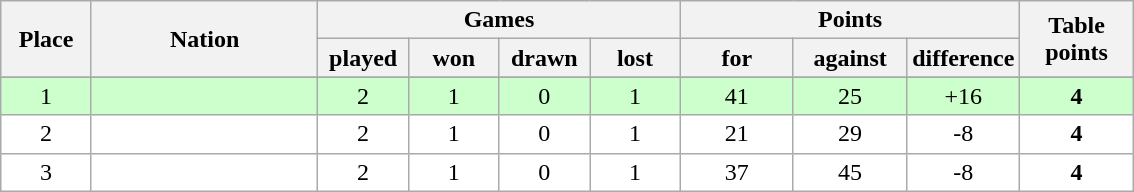<table class="wikitable">
<tr>
<th rowspan=2 width="8%">Place</th>
<th rowspan=2 width="20%">Nation</th>
<th colspan=4 width="32%">Games</th>
<th colspan=3 width="30%">Points</th>
<th rowspan=2 width="10%">Table<br>points</th>
</tr>
<tr>
<th width="8%">played</th>
<th width="8%">won</th>
<th width="8%">drawn</th>
<th width="8%">lost</th>
<th width="10%">for</th>
<th width="10%">against</th>
<th width="10%">difference</th>
</tr>
<tr>
</tr>
<tr bgcolor=#ccffcc align=center>
<td>1</td>
<td align=left></td>
<td>2</td>
<td>1</td>
<td>0</td>
<td>1</td>
<td>41</td>
<td>25</td>
<td>+16</td>
<td><strong>4</strong></td>
</tr>
<tr bgcolor=#ffffff align=center>
<td>2</td>
<td align=left></td>
<td>2</td>
<td>1</td>
<td>0</td>
<td>1</td>
<td>21</td>
<td>29</td>
<td>-8</td>
<td><strong>4</strong></td>
</tr>
<tr bgcolor=#ffffff align=center>
<td>3</td>
<td align=left></td>
<td>2</td>
<td>1</td>
<td>0</td>
<td>1</td>
<td>37</td>
<td>45</td>
<td>-8</td>
<td><strong>4</strong></td>
</tr>
</table>
